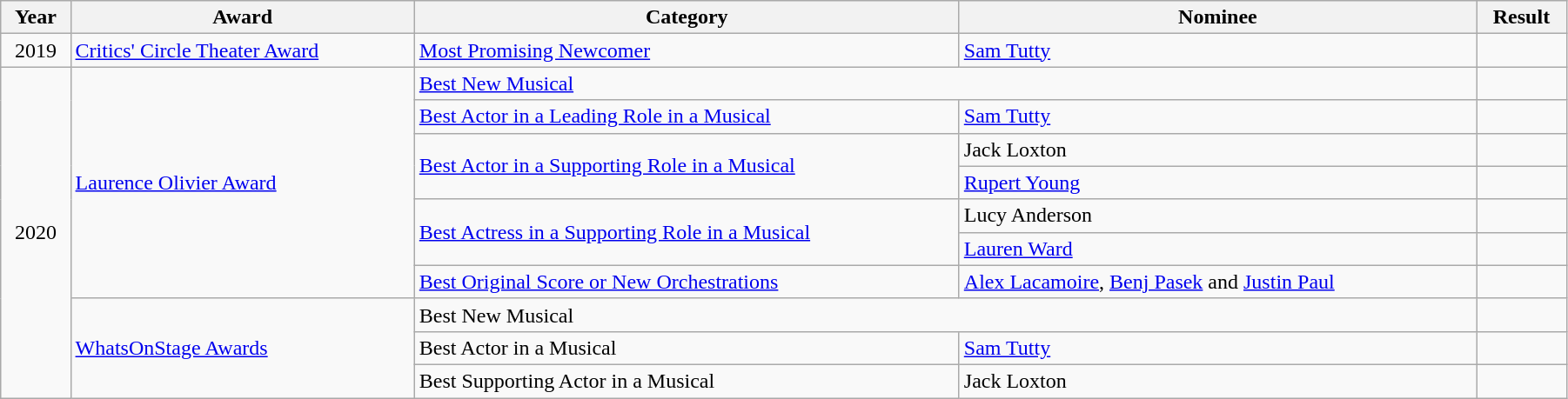<table class="wikitable" style="width:95%">
<tr>
<th>Year</th>
<th>Award</th>
<th>Category</th>
<th>Nominee</th>
<th>Result</th>
</tr>
<tr>
<td style="text-align:center">2019</td>
<td><a href='#'>Critics' Circle Theater Award</a></td>
<td><a href='#'>Most Promising Newcomer</a></td>
<td><a href='#'>Sam Tutty</a></td>
<td></td>
</tr>
<tr>
<td rowspan="10" style="text-align:center">2020</td>
<td rowspan="7"><a href='#'>Laurence Olivier Award</a></td>
<td colspan="2"><a href='#'>Best New Musical</a></td>
<td></td>
</tr>
<tr>
<td><a href='#'>Best Actor in a Leading Role in a Musical</a></td>
<td><a href='#'>Sam Tutty</a></td>
<td></td>
</tr>
<tr>
<td rowspan="2"><a href='#'>Best Actor in a Supporting Role in a Musical</a></td>
<td>Jack Loxton</td>
<td></td>
</tr>
<tr>
<td><a href='#'>Rupert Young</a></td>
<td></td>
</tr>
<tr>
<td rowspan="2"><a href='#'>Best Actress in a Supporting Role in a Musical</a></td>
<td>Lucy Anderson</td>
<td></td>
</tr>
<tr>
<td><a href='#'>Lauren Ward</a></td>
<td></td>
</tr>
<tr>
<td><a href='#'>Best Original Score or New Orchestrations</a></td>
<td><a href='#'>Alex Lacamoire</a>, <a href='#'>Benj Pasek</a> and <a href='#'>Justin Paul</a></td>
<td></td>
</tr>
<tr>
<td rowspan=3><a href='#'>WhatsOnStage Awards</a></td>
<td colspan=2>Best New Musical</td>
<td></td>
</tr>
<tr>
<td>Best Actor in a Musical</td>
<td><a href='#'>Sam Tutty</a></td>
<td></td>
</tr>
<tr>
<td>Best Supporting Actor in a Musical</td>
<td>Jack Loxton</td>
<td></td>
</tr>
</table>
